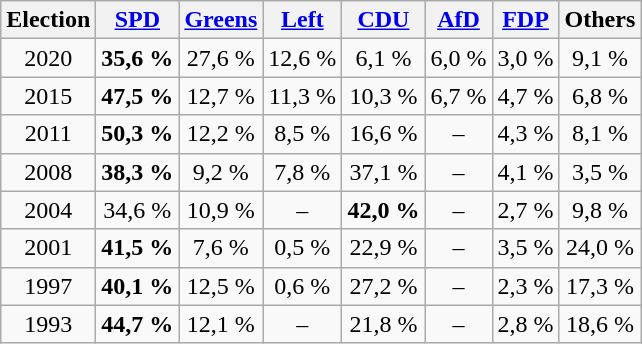<table class="wikitable zebra" style="text-align:center">
<tr class="hintergrundfarbe5">
<th style="text-align:left">Election</th>
<th><a href='#'>SPD</a></th>
<th><a href='#'>Greens</a></th>
<th><a href='#'>Left</a></th>
<th><a href='#'>CDU</a></th>
<th><a href='#'>AfD</a></th>
<th><a href='#'>FDP</a></th>
<th>Others</th>
</tr>
<tr>
<td>2020</td>
<td><strong>35,6 %</strong></td>
<td>27,6 %</td>
<td>12,6 %</td>
<td>6,1 %</td>
<td>6,0 %</td>
<td>3,0 %</td>
<td>9,1 %</td>
</tr>
<tr>
<td>2015</td>
<td><strong>47,5 %</strong></td>
<td>12,7 %</td>
<td>11,3 %</td>
<td>10,3 %</td>
<td>6,7 %</td>
<td>4,7 %</td>
<td>6,8 %</td>
</tr>
<tr>
<td>2011</td>
<td><strong>50,3 %</strong></td>
<td>12,2 %</td>
<td>8,5 %</td>
<td>16,6 %</td>
<td>–</td>
<td>4,3 %</td>
<td>8,1 %</td>
</tr>
<tr>
<td>2008</td>
<td><strong>38,3 %</strong></td>
<td>9,2 %</td>
<td>7,8 %</td>
<td>37,1 %</td>
<td>–</td>
<td>4,1 %</td>
<td>3,5 %</td>
</tr>
<tr>
<td>2004</td>
<td>34,6 %</td>
<td>10,9 %</td>
<td>–</td>
<td><strong>42,0 %</strong></td>
<td>–</td>
<td>2,7 %</td>
<td>9,8 %</td>
</tr>
<tr>
<td>2001</td>
<td><strong>41,5 %</strong></td>
<td>7,6 %</td>
<td>0,5 %</td>
<td>22,9 %</td>
<td>–</td>
<td>3,5 %</td>
<td>24,0 %</td>
</tr>
<tr>
<td>1997</td>
<td><strong>40,1 %</strong></td>
<td>12,5 %</td>
<td>0,6 %</td>
<td>27,2 %</td>
<td>–</td>
<td>2,3 %</td>
<td>17,3 %</td>
</tr>
<tr>
<td>1993</td>
<td><strong>44,7 %</strong></td>
<td>12,1 %</td>
<td>–</td>
<td>21,8 %</td>
<td>–</td>
<td>2,8 %</td>
<td>18,6 %</td>
</tr>
</table>
